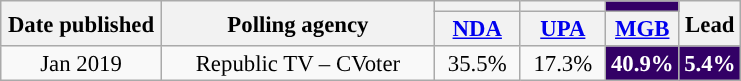<table class="wikitable sortable" style="text-align:center;font-size:95%;line-height:16px">
<tr>
<th rowspan="2" width="100px">Date published</th>
<th rowspan="2" width="175px">Polling agency</th>
<th style="color:inherit;background:"></th>
<th style="color:inherit;background:"></th>
<th style="color:inherit;background:#330066"></th>
<th rowspan="2">Lead</th>
</tr>
<tr>
<th width="50px" class="unsortable"><a href='#'>NDA</a></th>
<th width="50px" class="unsortable"><a href='#'>UPA</a></th>
<th><a href='#'>MGB</a></th>
</tr>
<tr>
<td>Jan 2019</td>
<td>Republic TV – CVoter</td>
<td>35.5%</td>
<td>17.3%</td>
<td style="background:#330066; color:white"><strong>40.9%</strong></td>
<td style="background:#330066; color:white"><strong>5.4%</strong></td>
</tr>
</table>
